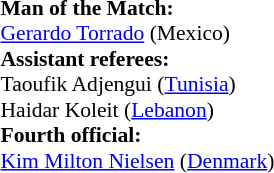<table width=100% style="font-size: 90%">
<tr>
<td><br><strong>Man of the Match:</strong>
<br><a href='#'>Gerardo Torrado</a> (Mexico)<br><strong>Assistant referees:</strong>
<br>Taoufik Adjengui (<a href='#'>Tunisia</a>)
<br>Haidar Koleit (<a href='#'>Lebanon</a>)
<br><strong>Fourth official:</strong>
<br><a href='#'>Kim Milton Nielsen</a> (<a href='#'>Denmark</a>)</td>
</tr>
</table>
